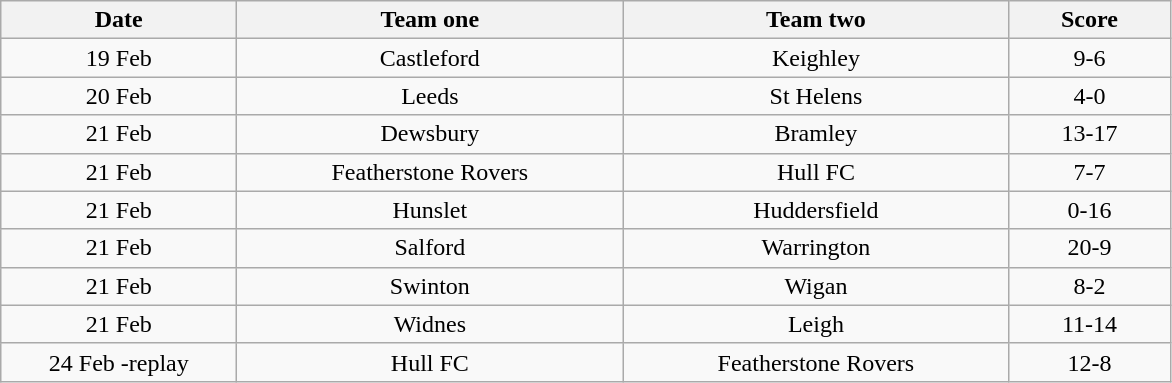<table class="wikitable" style="text-align: center">
<tr>
<th width=150>Date</th>
<th width=250>Team one</th>
<th width=250>Team two</th>
<th width=100>Score</th>
</tr>
<tr>
<td>19 Feb</td>
<td>Castleford</td>
<td>Keighley</td>
<td>9-6</td>
</tr>
<tr>
<td>20 Feb</td>
<td>Leeds</td>
<td>St Helens</td>
<td>4-0</td>
</tr>
<tr>
<td>21 Feb</td>
<td>Dewsbury</td>
<td>Bramley</td>
<td>13-17</td>
</tr>
<tr>
<td>21 Feb</td>
<td>Featherstone Rovers</td>
<td>Hull FC</td>
<td>7-7</td>
</tr>
<tr>
<td>21 Feb</td>
<td>Hunslet</td>
<td>Huddersfield</td>
<td>0-16</td>
</tr>
<tr>
<td>21 Feb</td>
<td>Salford</td>
<td>Warrington</td>
<td>20-9</td>
</tr>
<tr>
<td>21 Feb</td>
<td>Swinton</td>
<td>Wigan</td>
<td>8-2</td>
</tr>
<tr>
<td>21 Feb</td>
<td>Widnes</td>
<td>Leigh</td>
<td>11-14</td>
</tr>
<tr>
<td>24 Feb -replay</td>
<td>Hull FC</td>
<td>Featherstone Rovers</td>
<td>12-8</td>
</tr>
</table>
